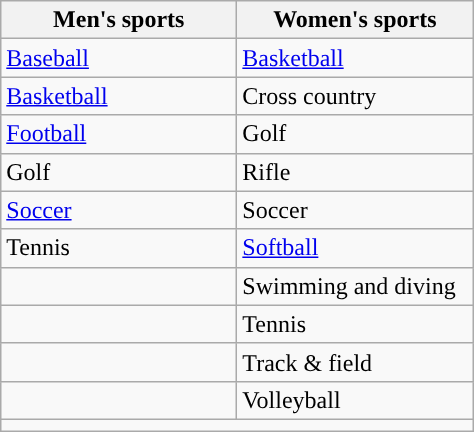<table class="wikitable"; style= "text-align: ">
<tr>
<th width=150px>Men's sports</th>
<th width=150px>Women's sports</th>
</tr>
<tr>
<td><a href='#'>Baseball</a></td>
<td><a href='#'>Basketball</a></td>
</tr>
<tr>
<td><a href='#'>Basketball</a></td>
<td>Cross country</td>
</tr>
<tr>
<td><a href='#'>Football</a></td>
<td>Golf</td>
</tr>
<tr>
<td>Golf</td>
<td>Rifle</td>
</tr>
<tr>
<td><a href='#'>Soccer</a></td>
<td>Soccer</td>
</tr>
<tr>
<td>Tennis</td>
<td><a href='#'>Softball</a></td>
</tr>
<tr>
<td></td>
<td>Swimming and diving</td>
</tr>
<tr>
<td></td>
<td>Tennis</td>
</tr>
<tr>
<td></td>
<td>Track & field</td>
</tr>
<tr>
<td></td>
<td>Volleyball</td>
</tr>
<tr>
<td colspan="2"></td>
</tr>
</table>
